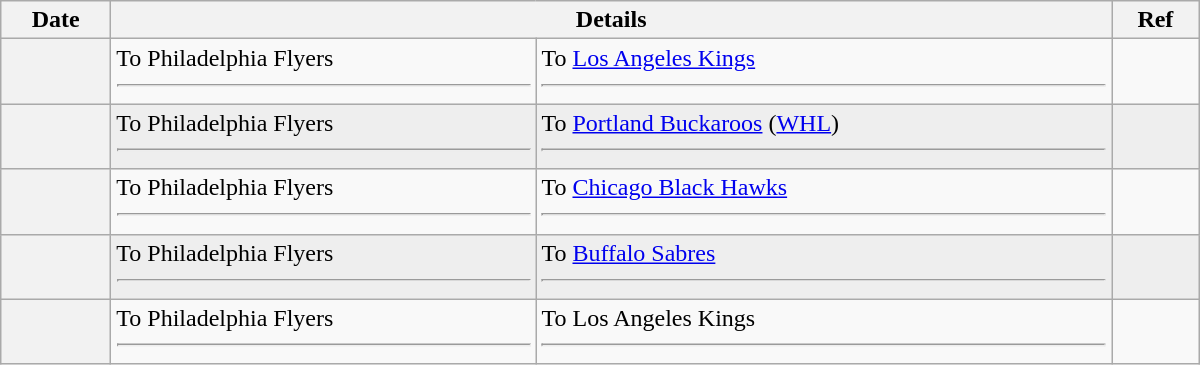<table class="wikitable plainrowheaders" style="width: 50em;">
<tr>
<th scope="col">Date</th>
<th scope="col" colspan="2">Details</th>
<th scope="col">Ref</th>
</tr>
<tr>
<th scope="row"></th>
<td valign="top">To Philadelphia Flyers <hr></td>
<td valign="top">To <a href='#'>Los Angeles Kings</a> <hr> </td>
<td></td>
</tr>
<tr bgcolor="#eeeeee">
<th scope="row"></th>
<td valign="top">To Philadelphia Flyers <hr></td>
<td valign="top">To <a href='#'>Portland Buckaroos</a> (<a href='#'>WHL</a>) <hr></td>
<td></td>
</tr>
<tr>
<th scope="row"></th>
<td valign="top">To Philadelphia Flyers <hr></td>
<td valign="top">To <a href='#'>Chicago Black Hawks</a> <hr> </td>
<td></td>
</tr>
<tr bgcolor="#eeeeee">
<th scope="row"></th>
<td valign="top">To Philadelphia Flyers <hr></td>
<td valign="top">To <a href='#'>Buffalo Sabres</a> <hr></td>
<td></td>
</tr>
<tr>
<th scope="row"></th>
<td valign="top">To Philadelphia Flyers <hr></td>
<td valign="top">To Los Angeles Kings <hr> </td>
<td></td>
</tr>
</table>
